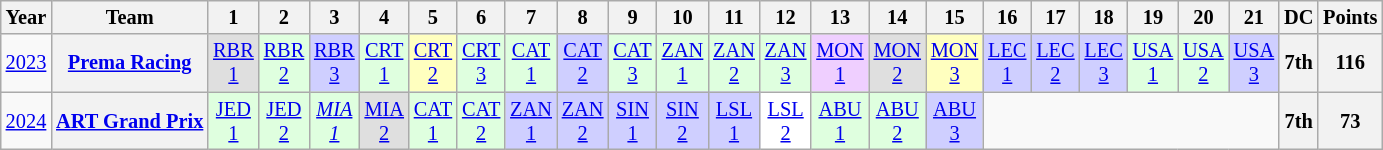<table class="wikitable" style="text-align:center; font-size:85%">
<tr>
<th scope="col">Year</th>
<th scope="col">Team</th>
<th scope="col">1</th>
<th scope="col">2</th>
<th scope="col">3</th>
<th scope="col">4</th>
<th scope="col">5</th>
<th scope="col">6</th>
<th scope="col">7</th>
<th scope="col">8</th>
<th scope="col">9</th>
<th scope="col">10</th>
<th scope="col">11</th>
<th scope="col">12</th>
<th scope="col">13</th>
<th scope="col">14</th>
<th scope="col">15</th>
<th scope="col">16</th>
<th scope="col">17</th>
<th scope="col">18</th>
<th scope="col">19</th>
<th scope="col">20</th>
<th scope="col">21</th>
<th scope="col">DC</th>
<th scope="col">Points</th>
</tr>
<tr>
<td scope="row"><a href='#'>2023</a></td>
<th nowrap><a href='#'>Prema Racing</a></th>
<td style="background:#DFDFDF;"><a href='#'>RBR<br>1</a><br></td>
<td style="background:#DFFFDF;"><a href='#'>RBR<br>2</a><br></td>
<td style="background:#CFCFFF;"><a href='#'>RBR<br>3</a><br></td>
<td style="background:#DFFFDF;"><a href='#'>CRT<br>1</a><br></td>
<td style="background:#FFFFBF;"><a href='#'>CRT<br>2</a><br></td>
<td style="background:#DFFFDF;"><a href='#'>CRT<br>3</a><br></td>
<td style="background:#DFFFDF;"><a href='#'>CAT<br>1</a><br></td>
<td style="background:#CFCFFF;"><a href='#'>CAT<br>2</a><br></td>
<td style="background:#DFFFDF;"><a href='#'>CAT<br>3</a><br></td>
<td style="background:#DFFFDF;"><a href='#'>ZAN<br>1</a><br></td>
<td style="background:#DFFFDF;"><a href='#'>ZAN<br>2</a><br></td>
<td style="background:#DFFFDF;"><a href='#'>ZAN<br>3</a><br></td>
<td style="background:#EFCFFF;"><a href='#'>MON<br>1</a><br></td>
<td style="background:#DFDFDF;"><a href='#'>MON<br>2</a><br></td>
<td style="background:#FFFFBF;"><a href='#'>MON<br>3</a><br></td>
<td style="background:#CFCFFF;"><a href='#'>LEC<br>1</a><br></td>
<td style="background:#CFCFFF;"><a href='#'>LEC<br>2</a><br></td>
<td style="background:#CFCFFF;"><a href='#'>LEC<br>3</a><br></td>
<td style="background:#DFFFDF;"><a href='#'>USA<br>1</a><br></td>
<td style="background:#DFFFDF;"><a href='#'>USA<br>2</a><br></td>
<td style="background:#CFCFFF;"><a href='#'>USA<br>3</a><br></td>
<th>7th</th>
<th>116</th>
</tr>
<tr>
<td scope="row"><a href='#'>2024</a></td>
<th nowrap><a href='#'>ART Grand Prix</a></th>
<td style="background:#DFFFDF;"><a href='#'>JED<br>1</a><br></td>
<td style="background:#DFFFDF;"><a href='#'>JED<br>2</a><br></td>
<td style="background:#DFFFDF;"><em><a href='#'>MIA<br>1</a></em><br></td>
<td style="background:#DFDFDF;"><a href='#'>MIA<br>2</a><br></td>
<td style="background:#DFFFDF;"><a href='#'>CAT<br>1</a><br></td>
<td style="background:#DFFFDF;"><a href='#'>CAT<br>2</a><br></td>
<td style="background:#CFCFFF;"><a href='#'>ZAN<br>1</a><br></td>
<td style="background:#CFCFFF;"><a href='#'>ZAN<br>2</a><br></td>
<td style="background:#CFCFFF;"><a href='#'>SIN<br>1</a><br></td>
<td style="background:#CFCFFF;"><a href='#'>SIN<br>2</a><br></td>
<td style="background:#CFCFFF;"><a href='#'>LSL<br>1</a><br></td>
<td style="background:#FFFFFF;"><a href='#'>LSL<br>2</a><br></td>
<td style="background:#DFFFDF;"><a href='#'>ABU<br>1</a><br></td>
<td style="background:#DFFFDF;"><a href='#'>ABU<br>2</a><br></td>
<td style="background:#CFCFFF;"><a href='#'>ABU<br>3</a><br></td>
<td colspan=6></td>
<th>7th</th>
<th>73</th>
</tr>
</table>
